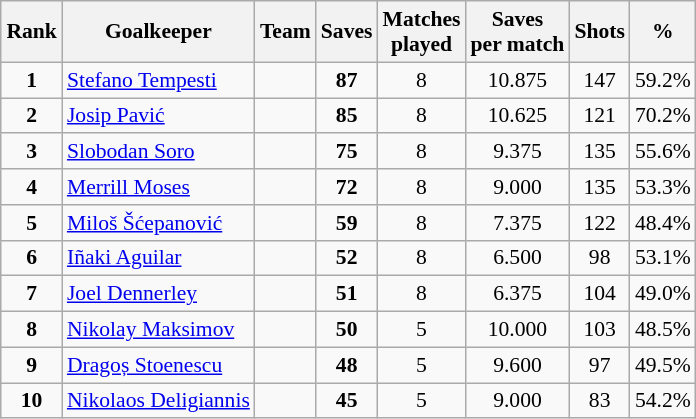<table class="wikitable sortable" style="text-align: center; font-size: 90%; margin-left: 1em;">
<tr>
<th>Rank</th>
<th>Goalkeeper</th>
<th>Team</th>
<th>Saves</th>
<th>Matches<br>played</th>
<th>Saves<br>per match</th>
<th>Shots</th>
<th>%</th>
</tr>
<tr>
<td><strong>1</strong></td>
<td style="text-align: left;" data-sort-value="Tempesti, Stefano"><a href='#'>Stefano Tempesti</a></td>
<td style="text-align: left;"></td>
<td><strong>87</strong></td>
<td>8</td>
<td>10.875</td>
<td>147</td>
<td>59.2%</td>
</tr>
<tr>
<td><strong>2</strong></td>
<td style="text-align: left;" data-sort-value="Pavić, Josip"><a href='#'>Josip Pavić</a></td>
<td style="text-align: left;"></td>
<td><strong>85</strong></td>
<td>8</td>
<td>10.625</td>
<td>121</td>
<td>70.2%</td>
</tr>
<tr>
<td><strong>3</strong></td>
<td style="text-align: left;" data-sort-value="Soro, Slobodan"><a href='#'>Slobodan Soro</a></td>
<td style="text-align: left;"></td>
<td><strong>75</strong></td>
<td>8</td>
<td>9.375</td>
<td>135</td>
<td>55.6%</td>
</tr>
<tr>
<td><strong>4</strong></td>
<td style="text-align: left;" data-sort-value="Moses, Merrill"><a href='#'>Merrill Moses</a></td>
<td style="text-align: left;"></td>
<td><strong>72</strong></td>
<td>8</td>
<td>9.000</td>
<td>135</td>
<td>53.3%</td>
</tr>
<tr>
<td><strong>5</strong></td>
<td style="text-align: left;" data-sort-value="Šćepanović, Miloš"><a href='#'>Miloš Šćepanović</a></td>
<td style="text-align: left;"></td>
<td><strong>59</strong></td>
<td>8</td>
<td>7.375</td>
<td>122</td>
<td>48.4%</td>
</tr>
<tr>
<td><strong>6</strong></td>
<td style="text-align: left;" data-sort-value="Aguilar, Iñaki"><a href='#'>Iñaki Aguilar</a></td>
<td style="text-align: left;"></td>
<td><strong>52</strong></td>
<td>8</td>
<td>6.500</td>
<td>98</td>
<td>53.1%</td>
</tr>
<tr>
<td><strong>7</strong></td>
<td style="text-align: left;" data-sort-value="Dennerley, Joel"><a href='#'>Joel Dennerley</a></td>
<td style="text-align: left;"></td>
<td><strong>51</strong></td>
<td>8</td>
<td>6.375</td>
<td>104</td>
<td>49.0%</td>
</tr>
<tr>
<td><strong>8</strong></td>
<td style="text-align: left;" data-sort-value="Maksimov, Nikolay"><a href='#'>Nikolay Maksimov</a></td>
<td style="text-align: left;"></td>
<td><strong>50</strong></td>
<td>5</td>
<td>10.000</td>
<td>103</td>
<td>48.5%</td>
</tr>
<tr>
<td><strong>9</strong></td>
<td style="text-align: left;" data-sort-value="Stoenescu, Dragoș"><a href='#'>Dragoș Stoenescu</a></td>
<td style="text-align: left;"></td>
<td><strong>48</strong></td>
<td>5</td>
<td>9.600</td>
<td>97</td>
<td>49.5%</td>
</tr>
<tr>
<td><strong>10</strong></td>
<td style="text-align: left;" data-sort-value="Deligiannis, Nikolaos"><a href='#'>Nikolaos Deligiannis</a></td>
<td style="text-align: left;"></td>
<td><strong>45</strong></td>
<td>5</td>
<td>9.000</td>
<td>83</td>
<td>54.2%</td>
</tr>
</table>
